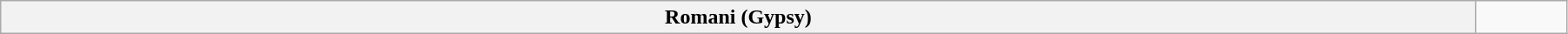<table class="wikitable" width=95%>
<tr>
<th>Romani (Gypsy)</th>
<td></td>
</tr>
</table>
